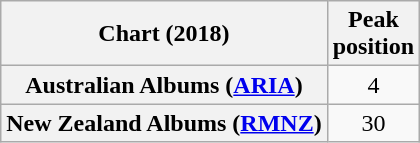<table class="wikitable sortable plainrowheaders" style="text-align:center">
<tr>
<th scope="col">Chart (2018)</th>
<th scope="col">Peak<br> position</th>
</tr>
<tr>
<th scope="row">Australian Albums (<a href='#'>ARIA</a>)</th>
<td>4</td>
</tr>
<tr>
<th scope="row">New Zealand Albums (<a href='#'>RMNZ</a>)</th>
<td>30</td>
</tr>
</table>
